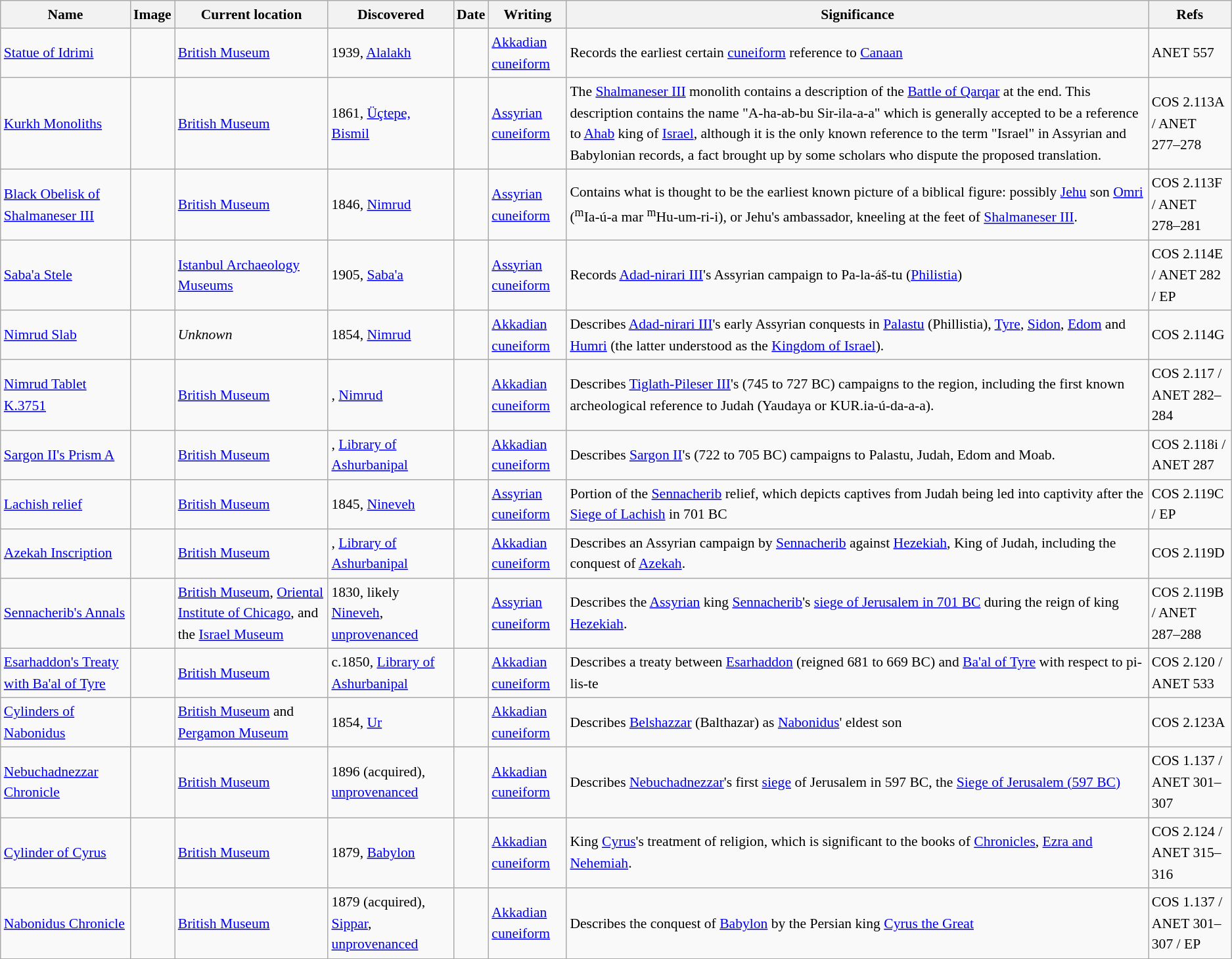<table class="wikitable sortable" style="font-size:90%; border:0px;text-align:left;line-height:150%;">
<tr>
<th>Name</th>
<th class="unsortable">Image</th>
<th>Current location</th>
<th>Discovered</th>
<th>Date</th>
<th>Writing</th>
<th class="unsortable">Significance</th>
<th class="unsortable">Refs</th>
</tr>
<tr>
<td><a href='#'>Statue of Idrimi</a></td>
<td></td>
<td><a href='#'>British Museum</a></td>
<td>1939, <a href='#'>Alalakh</a></td>
<td></td>
<td><a href='#'>Akkadian cuneiform</a></td>
<td>Records the earliest certain <a href='#'>cuneiform</a> reference to <a href='#'>Canaan</a></td>
<td>ANET 557</td>
</tr>
<tr>
<td><a href='#'>Kurkh Monoliths</a></td>
<td></td>
<td><a href='#'>British Museum</a></td>
<td>1861, <a href='#'>Üçtepe, Bismil</a></td>
<td></td>
<td><a href='#'>Assyrian cuneiform</a></td>
<td>The <a href='#'>Shalmaneser III</a> monolith contains a description of the <a href='#'>Battle of Qarqar</a> at the end. This description contains the name "A-ha-ab-bu Sir-ila-a-a" which is generally accepted to be a reference to <a href='#'>Ahab</a> king of <a href='#'>Israel</a>, although it is the only known reference to the term "Israel" in Assyrian and Babylonian records, a fact brought up by some scholars who dispute the proposed translation.</td>
<td>COS 2.113A / ANET 277–278</td>
</tr>
<tr>
<td><a href='#'>Black Obelisk of Shalmaneser III</a></td>
<td></td>
<td><a href='#'>British Museum</a></td>
<td>1846, <a href='#'>Nimrud</a></td>
<td></td>
<td><a href='#'>Assyrian cuneiform</a></td>
<td>Contains what is thought to be the earliest known picture of a biblical figure: possibly <a href='#'>Jehu</a> son <a href='#'>Omri</a> (<sup>m</sup>Ia-ú-a mar <sup>m</sup>Hu-um-ri-i), or Jehu's ambassador, kneeling at the feet of <a href='#'>Shalmaneser III</a>.</td>
<td>COS 2.113F / ANET 278–281</td>
</tr>
<tr>
<td><a href='#'>Saba'a Stele</a></td>
<td></td>
<td><a href='#'>Istanbul Archaeology Museums</a></td>
<td>1905, <a href='#'>Saba'a</a></td>
<td></td>
<td><a href='#'>Assyrian cuneiform</a></td>
<td>Records <a href='#'>Adad-nirari III</a>'s Assyrian campaign to Pa-la-áš-tu (<a href='#'>Philistia</a>)</td>
<td>COS 2.114E / ANET 282 / EP</td>
</tr>
<tr>
<td><a href='#'>Nimrud Slab</a></td>
<td></td>
<td><em>Unknown</em></td>
<td>1854, <a href='#'>Nimrud</a></td>
<td></td>
<td><a href='#'>Akkadian cuneiform</a></td>
<td>Describes <a href='#'>Adad-nirari III</a>'s early Assyrian conquests in <a href='#'>Palastu</a> (Phillistia), <a href='#'>Tyre</a>, <a href='#'>Sidon</a>, <a href='#'>Edom</a> and <a href='#'>Humri</a> (the latter understood as the <a href='#'>Kingdom of Israel</a>).</td>
<td>COS 2.114G</td>
</tr>
<tr>
<td><a href='#'>Nimrud Tablet K.3751</a></td>
<td></td>
<td><a href='#'>British Museum</a></td>
<td>, <a href='#'>Nimrud</a></td>
<td></td>
<td><a href='#'>Akkadian cuneiform</a></td>
<td>Describes <a href='#'>Tiglath-Pileser III</a>'s (745 to 727 BC) campaigns to the region, including the first known archeological reference to Judah (Yaudaya or KUR.ia-ú-da-a-a).</td>
<td>COS 2.117 / ANET 282–284</td>
</tr>
<tr>
<td><a href='#'>Sargon II's Prism A</a></td>
<td></td>
<td><a href='#'>British Museum</a></td>
<td>, <a href='#'>Library of Ashurbanipal</a></td>
<td></td>
<td><a href='#'>Akkadian cuneiform</a></td>
<td>Describes <a href='#'>Sargon II</a>'s (722 to 705 BC) campaigns to Palastu, Judah, Edom and Moab.</td>
<td>COS 2.118i / ANET 287</td>
</tr>
<tr>
<td><a href='#'>Lachish relief</a></td>
<td></td>
<td><a href='#'>British Museum</a></td>
<td>1845, <a href='#'>Nineveh</a></td>
<td></td>
<td><a href='#'>Assyrian cuneiform</a></td>
<td>Portion of the <a href='#'>Sennacherib</a> relief, which depicts captives from Judah being led into captivity after the <a href='#'>Siege of Lachish</a> in 701 BC</td>
<td>COS 2.119C / EP</td>
</tr>
<tr>
<td><a href='#'>Azekah Inscription</a></td>
<td></td>
<td><a href='#'>British Museum</a></td>
<td>, <a href='#'>Library of Ashurbanipal</a></td>
<td></td>
<td><a href='#'>Akkadian cuneiform</a></td>
<td>Describes an Assyrian campaign by <a href='#'>Sennacherib</a> against <a href='#'>Hezekiah</a>, King of Judah, including the conquest of <a href='#'>Azekah</a>.</td>
<td>COS 2.119D</td>
</tr>
<tr>
<td><a href='#'>Sennacherib's Annals</a></td>
<td></td>
<td><a href='#'>British Museum</a>, <a href='#'>Oriental Institute of Chicago</a>, and the <a href='#'>Israel Museum</a></td>
<td>1830, likely <a href='#'>Nineveh</a>, <a href='#'>unprovenanced</a></td>
<td></td>
<td><a href='#'>Assyrian cuneiform</a></td>
<td>Describes the <a href='#'>Assyrian</a> king <a href='#'>Sennacherib</a>'s <a href='#'>siege of Jerusalem in 701 BC</a> during the reign of king <a href='#'>Hezekiah</a>.</td>
<td>COS 2.119B / ANET 287–288</td>
</tr>
<tr>
<td><a href='#'>Esarhaddon's Treaty with Ba'al of Tyre</a></td>
<td></td>
<td><a href='#'>British Museum</a></td>
<td>c.1850, <a href='#'>Library of Ashurbanipal</a></td>
<td></td>
<td><a href='#'>Akkadian cuneiform</a></td>
<td>Describes a treaty between <a href='#'>Esarhaddon</a> (reigned 681 to 669 BC) and <a href='#'>Ba'al of Tyre</a> with respect to pi-lis-te</td>
<td>COS 2.120 / ANET 533</td>
</tr>
<tr>
<td><a href='#'>Cylinders of Nabonidus</a></td>
<td></td>
<td><a href='#'>British Museum</a> and <a href='#'>Pergamon Museum</a></td>
<td>1854, <a href='#'>Ur</a></td>
<td></td>
<td><a href='#'>Akkadian cuneiform</a></td>
<td>Describes <a href='#'>Belshazzar</a> (Balthazar) as <a href='#'>Nabonidus</a>' eldest son</td>
<td>COS 2.123A</td>
</tr>
<tr>
<td><a href='#'>Nebuchadnezzar Chronicle</a></td>
<td></td>
<td><a href='#'>British Museum</a></td>
<td>1896 (acquired), <a href='#'>unprovenanced</a></td>
<td></td>
<td><a href='#'>Akkadian cuneiform</a></td>
<td>Describes <a href='#'>Nebuchadnezzar</a>'s first <a href='#'>siege</a> of Jerusalem in 597 BC, the <a href='#'>Siege of Jerusalem (597 BC)</a></td>
<td>COS 1.137 / ANET 301–307</td>
</tr>
<tr>
<td><a href='#'>Cylinder of Cyrus</a></td>
<td></td>
<td><a href='#'>British Museum</a></td>
<td>1879, <a href='#'>Babylon</a></td>
<td></td>
<td><a href='#'>Akkadian cuneiform</a></td>
<td>King <a href='#'>Cyrus</a>'s treatment of religion, which is significant to the books of <a href='#'>Chronicles</a>, <a href='#'>Ezra and Nehemiah</a>.</td>
<td>COS 2.124 / ANET 315–316</td>
</tr>
<tr>
<td><a href='#'>Nabonidus Chronicle</a></td>
<td></td>
<td><a href='#'>British Museum</a></td>
<td>1879 (acquired), <a href='#'>Sippar</a>, <a href='#'>unprovenanced</a></td>
<td></td>
<td><a href='#'>Akkadian cuneiform</a></td>
<td>Describes the conquest of <a href='#'>Babylon</a> by the Persian king <a href='#'>Cyrus the Great</a></td>
<td>COS 1.137 / ANET 301–307 / EP</td>
</tr>
<tr>
</tr>
</table>
